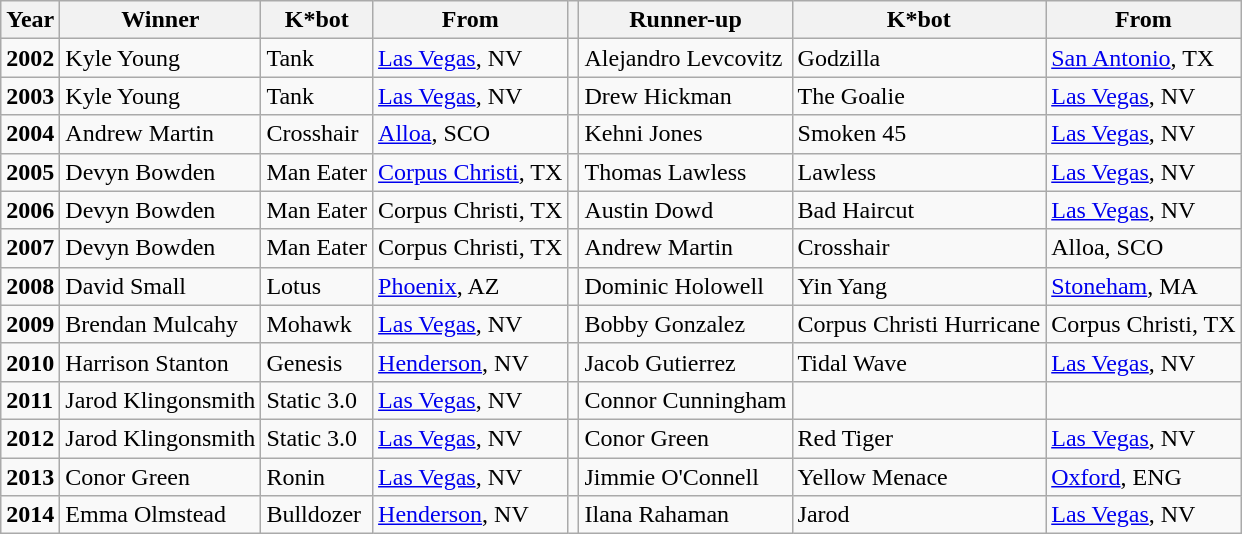<table class="wikitable">
<tr>
<th>Year</th>
<th>Winner</th>
<th>K*bot</th>
<th>From</th>
<th></th>
<th>Runner-up</th>
<th>K*bot</th>
<th>From</th>
</tr>
<tr>
<td><strong>2002</strong></td>
<td> Kyle Young</td>
<td>Tank</td>
<td><a href='#'>Las Vegas</a>, NV</td>
<td></td>
<td> Alejandro Levcovitz</td>
<td>Godzilla</td>
<td><a href='#'>San Antonio</a>, TX</td>
</tr>
<tr>
<td><strong>2003</strong></td>
<td> Kyle Young</td>
<td>Tank</td>
<td><a href='#'>Las Vegas</a>, NV</td>
<td></td>
<td> Drew Hickman</td>
<td>The Goalie</td>
<td><a href='#'>Las Vegas</a>, NV</td>
</tr>
<tr>
<td><strong>2004</strong></td>
<td> Andrew Martin</td>
<td>Crosshair</td>
<td><a href='#'>Alloa</a>, SCO</td>
<td></td>
<td> Kehni Jones</td>
<td>Smoken 45</td>
<td><a href='#'>Las Vegas</a>, NV</td>
</tr>
<tr>
<td><strong>2005</strong></td>
<td> Devyn Bowden</td>
<td>Man Eater</td>
<td><a href='#'>Corpus Christi</a>, TX</td>
<td></td>
<td> Thomas Lawless</td>
<td>Lawless</td>
<td><a href='#'>Las Vegas</a>, NV</td>
</tr>
<tr>
<td><strong>2006</strong></td>
<td> Devyn Bowden</td>
<td>Man Eater</td>
<td>Corpus Christi, TX</td>
<td></td>
<td> Austin Dowd</td>
<td>Bad Haircut</td>
<td><a href='#'>Las Vegas</a>, NV</td>
</tr>
<tr>
<td><strong>2007</strong></td>
<td> Devyn Bowden</td>
<td>Man Eater</td>
<td>Corpus Christi, TX</td>
<td></td>
<td> Andrew Martin</td>
<td>Crosshair</td>
<td>Alloa, SCO</td>
</tr>
<tr>
<td><strong>2008</strong></td>
<td> David Small</td>
<td>Lotus</td>
<td><a href='#'>Phoenix</a>, AZ</td>
<td></td>
<td> Dominic Holowell</td>
<td>Yin Yang</td>
<td><a href='#'>Stoneham</a>, MA</td>
</tr>
<tr>
<td><strong>2009</strong></td>
<td> Brendan Mulcahy</td>
<td>Mohawk</td>
<td><a href='#'>Las Vegas</a>, NV</td>
<td></td>
<td> Bobby Gonzalez</td>
<td>Corpus Christi Hurricane</td>
<td>Corpus Christi, TX</td>
</tr>
<tr>
<td><strong>2010</strong></td>
<td> Harrison Stanton</td>
<td>Genesis</td>
<td><a href='#'>Henderson</a>, NV</td>
<td></td>
<td> Jacob Gutierrez</td>
<td>Tidal Wave</td>
<td><a href='#'>Las Vegas</a>, NV</td>
</tr>
<tr>
<td><strong>2011</strong></td>
<td> Jarod Klingonsmith</td>
<td>Static 3.0</td>
<td><a href='#'>Las Vegas</a>, NV</td>
<td></td>
<td> Connor Cunningham</td>
<td><Unknown></td>
<td><Unknown></td>
</tr>
<tr>
<td><strong>2012</strong></td>
<td> Jarod Klingonsmith</td>
<td>Static 3.0</td>
<td><a href='#'>Las Vegas</a>, NV</td>
<td></td>
<td> Conor Green</td>
<td>Red Tiger</td>
<td><a href='#'>Las Vegas</a>, NV</td>
</tr>
<tr>
<td><strong>2013</strong></td>
<td> Conor Green</td>
<td>Ronin</td>
<td><a href='#'>Las Vegas</a>, NV</td>
<td></td>
<td> Jimmie O'Connell</td>
<td>Yellow Menace</td>
<td><a href='#'>Oxford</a>, ENG</td>
</tr>
<tr>
<td><strong>2014</strong></td>
<td> Emma Olmstead</td>
<td>Bulldozer</td>
<td><a href='#'>Henderson</a>, NV</td>
<td></td>
<td> Ilana Rahaman</td>
<td>Jarod</td>
<td><a href='#'>Las Vegas</a>, NV</td>
</tr>
</table>
